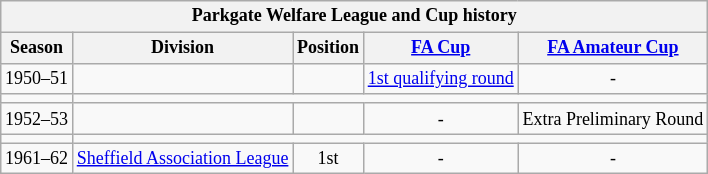<table class="wikitable collapsible" style="text-align:center;font-size:75%">
<tr>
<th colspan="5"><strong>Parkgate Welfare League and Cup history</strong></th>
</tr>
<tr>
<th>Season</th>
<th>Division</th>
<th>Position</th>
<th><a href='#'>FA Cup</a></th>
<th><a href='#'>FA Amateur Cup</a></th>
</tr>
<tr>
<td>1950–51</td>
<td></td>
<td></td>
<td><a href='#'>1st qualifying round</a></td>
<td>-</td>
</tr>
<tr>
<td></td>
</tr>
<tr>
<td>1952–53</td>
<td></td>
<td></td>
<td>-</td>
<td>Extra Preliminary Round</td>
</tr>
<tr>
<td></td>
</tr>
<tr>
<td>1961–62</td>
<td><a href='#'>Sheffield Association League</a></td>
<td>1st</td>
<td>-</td>
<td>-</td>
</tr>
</table>
